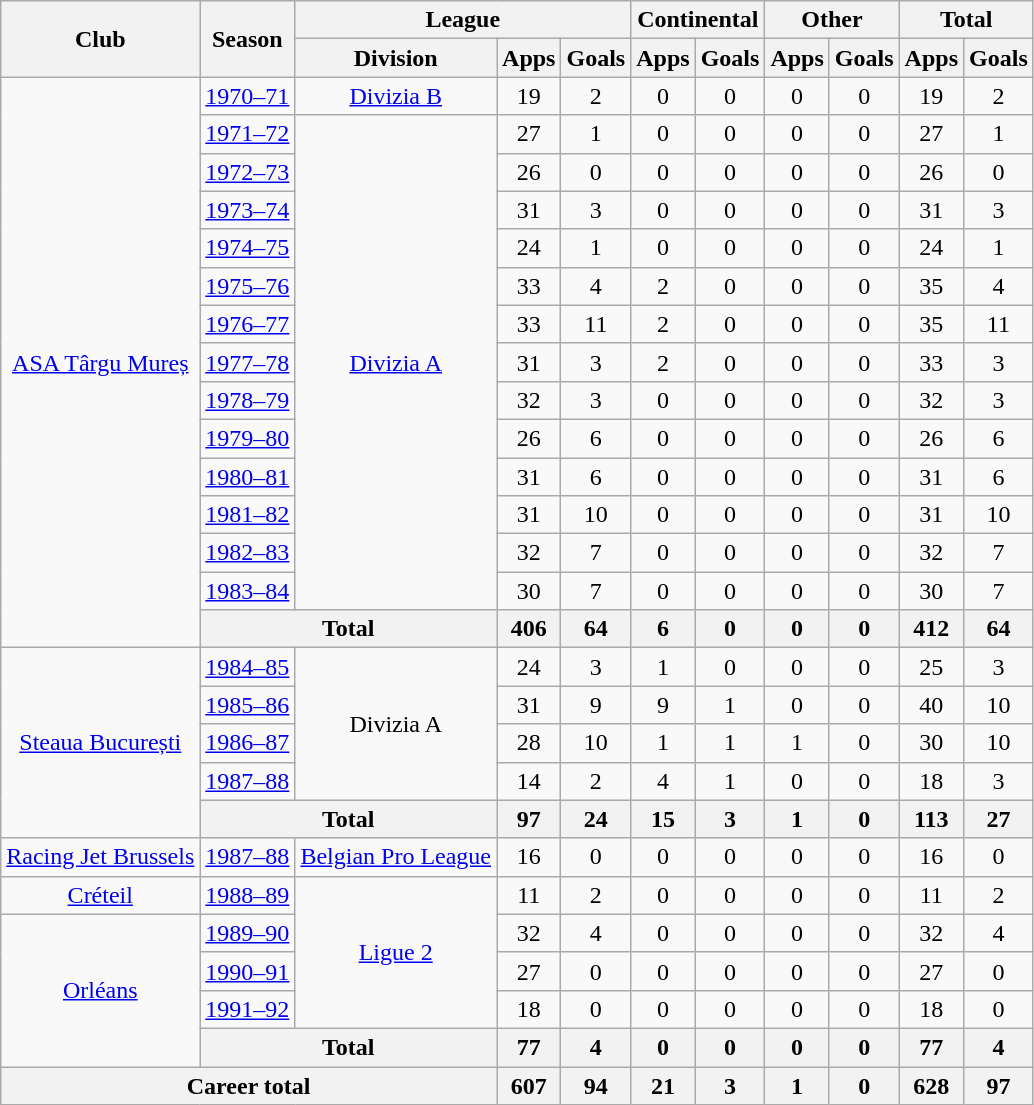<table class="wikitable" style="text-align:center">
<tr>
<th rowspan="2">Club</th>
<th rowspan="2">Season</th>
<th colspan="3">League</th>
<th colspan="2">Continental</th>
<th colspan="2">Other</th>
<th colspan="2">Total</th>
</tr>
<tr>
<th>Division</th>
<th>Apps</th>
<th>Goals</th>
<th>Apps</th>
<th>Goals</th>
<th>Apps</th>
<th>Goals</th>
<th>Apps</th>
<th>Goals</th>
</tr>
<tr>
<td rowspan="15"><a href='#'>ASA Târgu Mureș</a></td>
<td><a href='#'>1970–71</a></td>
<td><a href='#'>Divizia B</a></td>
<td>19</td>
<td>2</td>
<td>0</td>
<td>0</td>
<td>0</td>
<td>0</td>
<td>19</td>
<td>2</td>
</tr>
<tr>
<td><a href='#'>1971–72</a></td>
<td rowspan="13"><a href='#'>Divizia A</a></td>
<td>27</td>
<td>1</td>
<td>0</td>
<td>0</td>
<td>0</td>
<td>0</td>
<td>27</td>
<td>1</td>
</tr>
<tr>
<td><a href='#'>1972–73</a></td>
<td>26</td>
<td>0</td>
<td>0</td>
<td>0</td>
<td>0</td>
<td>0</td>
<td>26</td>
<td>0</td>
</tr>
<tr>
<td><a href='#'>1973–74</a></td>
<td>31</td>
<td>3</td>
<td>0</td>
<td>0</td>
<td>0</td>
<td>0</td>
<td>31</td>
<td>3</td>
</tr>
<tr>
<td><a href='#'>1974–75</a></td>
<td>24</td>
<td>1</td>
<td>0</td>
<td>0</td>
<td>0</td>
<td>0</td>
<td>24</td>
<td>1</td>
</tr>
<tr>
<td><a href='#'>1975–76</a></td>
<td>33</td>
<td>4</td>
<td>2</td>
<td>0</td>
<td>0</td>
<td>0</td>
<td>35</td>
<td>4</td>
</tr>
<tr>
<td><a href='#'>1976–77</a></td>
<td>33</td>
<td>11</td>
<td>2</td>
<td>0</td>
<td>0</td>
<td>0</td>
<td>35</td>
<td>11</td>
</tr>
<tr>
<td><a href='#'>1977–78</a></td>
<td>31</td>
<td>3</td>
<td>2</td>
<td>0</td>
<td>0</td>
<td>0</td>
<td>33</td>
<td>3</td>
</tr>
<tr>
<td><a href='#'>1978–79</a></td>
<td>32</td>
<td>3</td>
<td>0</td>
<td>0</td>
<td>0</td>
<td>0</td>
<td>32</td>
<td>3</td>
</tr>
<tr>
<td><a href='#'>1979–80</a></td>
<td>26</td>
<td>6</td>
<td>0</td>
<td>0</td>
<td>0</td>
<td>0</td>
<td>26</td>
<td>6</td>
</tr>
<tr>
<td><a href='#'>1980–81</a></td>
<td>31</td>
<td>6</td>
<td>0</td>
<td>0</td>
<td>0</td>
<td>0</td>
<td>31</td>
<td>6</td>
</tr>
<tr>
<td><a href='#'>1981–82</a></td>
<td>31</td>
<td>10</td>
<td>0</td>
<td>0</td>
<td>0</td>
<td>0</td>
<td>31</td>
<td>10</td>
</tr>
<tr>
<td><a href='#'>1982–83</a></td>
<td>32</td>
<td>7</td>
<td>0</td>
<td>0</td>
<td>0</td>
<td>0</td>
<td>32</td>
<td>7</td>
</tr>
<tr>
<td><a href='#'>1983–84</a></td>
<td>30</td>
<td>7</td>
<td>0</td>
<td>0</td>
<td>0</td>
<td>0</td>
<td>30</td>
<td>7</td>
</tr>
<tr>
<th colspan="2">Total</th>
<th>406</th>
<th>64</th>
<th>6</th>
<th>0</th>
<th>0</th>
<th>0</th>
<th>412</th>
<th>64</th>
</tr>
<tr>
<td rowspan="5"><a href='#'>Steaua București</a></td>
<td><a href='#'>1984–85</a></td>
<td rowspan="4">Divizia A</td>
<td>24</td>
<td>3</td>
<td>1</td>
<td>0</td>
<td>0</td>
<td>0</td>
<td>25</td>
<td>3</td>
</tr>
<tr>
<td><a href='#'>1985–86</a></td>
<td>31</td>
<td>9</td>
<td>9</td>
<td>1</td>
<td>0</td>
<td>0</td>
<td>40</td>
<td>10</td>
</tr>
<tr>
<td><a href='#'>1986–87</a></td>
<td>28</td>
<td>10</td>
<td>1</td>
<td>1</td>
<td>1</td>
<td>0</td>
<td>30</td>
<td>10</td>
</tr>
<tr>
<td><a href='#'>1987–88</a></td>
<td>14</td>
<td>2</td>
<td>4</td>
<td>1</td>
<td>0</td>
<td>0</td>
<td>18</td>
<td>3</td>
</tr>
<tr>
<th colspan="2">Total</th>
<th>97</th>
<th>24</th>
<th>15</th>
<th>3</th>
<th>1</th>
<th>0</th>
<th>113</th>
<th>27</th>
</tr>
<tr>
<td><a href='#'>Racing Jet Brussels</a></td>
<td><a href='#'>1987–88</a></td>
<td rowspan="1"><a href='#'>Belgian Pro League</a></td>
<td>16</td>
<td>0</td>
<td>0</td>
<td>0</td>
<td>0</td>
<td>0</td>
<td>16</td>
<td>0</td>
</tr>
<tr>
<td><a href='#'>Créteil</a></td>
<td><a href='#'>1988–89</a></td>
<td rowspan="4"><a href='#'>Ligue 2</a></td>
<td>11</td>
<td>2</td>
<td>0</td>
<td>0</td>
<td>0</td>
<td>0</td>
<td>11</td>
<td>2</td>
</tr>
<tr>
<td rowspan="4"><a href='#'>Orléans</a></td>
<td><a href='#'>1989–90</a></td>
<td>32</td>
<td>4</td>
<td>0</td>
<td>0</td>
<td>0</td>
<td>0</td>
<td>32</td>
<td>4</td>
</tr>
<tr>
<td><a href='#'>1990–91</a></td>
<td>27</td>
<td>0</td>
<td>0</td>
<td>0</td>
<td>0</td>
<td>0</td>
<td>27</td>
<td>0</td>
</tr>
<tr>
<td><a href='#'>1991–92</a></td>
<td>18</td>
<td>0</td>
<td>0</td>
<td>0</td>
<td>0</td>
<td>0</td>
<td>18</td>
<td>0</td>
</tr>
<tr>
<th colspan="2">Total</th>
<th>77</th>
<th>4</th>
<th>0</th>
<th>0</th>
<th>0</th>
<th>0</th>
<th>77</th>
<th>4</th>
</tr>
<tr>
<th colspan="3">Career total</th>
<th>607</th>
<th>94</th>
<th>21</th>
<th>3</th>
<th>1</th>
<th>0</th>
<th>628</th>
<th>97</th>
</tr>
</table>
